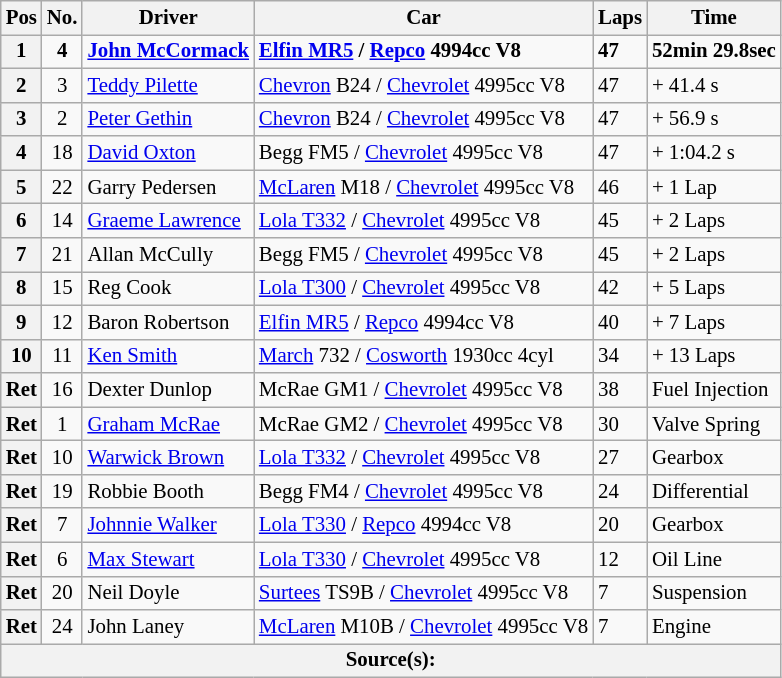<table class="wikitable" style="font-size: 87%;">
<tr>
<th>Pos</th>
<th>No.</th>
<th>Driver</th>
<th>Car</th>
<th>Laps</th>
<th>Time</th>
</tr>
<tr>
<th>1</th>
<td align="center"><strong>4</strong></td>
<td><strong> <a href='#'>John McCormack</a></strong></td>
<td><strong><a href='#'>Elfin MR5</a> / <a href='#'>Repco</a> 4994cc V8</strong></td>
<td><strong>47</strong></td>
<td><strong>52min 29.8sec</strong></td>
</tr>
<tr>
<th>2</th>
<td align="center">3</td>
<td> <a href='#'>Teddy Pilette</a></td>
<td><a href='#'>Chevron</a> B24 / <a href='#'>Chevrolet</a> 4995cc V8</td>
<td>47</td>
<td>+ 41.4 s</td>
</tr>
<tr>
<th>3</th>
<td align="center">2</td>
<td> <a href='#'>Peter Gethin</a></td>
<td><a href='#'>Chevron</a> B24 / <a href='#'>Chevrolet</a> 4995cc V8</td>
<td>47</td>
<td>+ 56.9 s</td>
</tr>
<tr>
<th>4</th>
<td align="center">18</td>
<td> <a href='#'>David Oxton</a></td>
<td>Begg FM5 / <a href='#'>Chevrolet</a> 4995cc V8</td>
<td>47</td>
<td>+ 1:04.2 s</td>
</tr>
<tr>
<th>5</th>
<td align="center">22</td>
<td> Garry Pedersen</td>
<td><a href='#'>McLaren</a> M18 / <a href='#'>Chevrolet</a> 4995cc V8</td>
<td>46</td>
<td>+ 1 Lap</td>
</tr>
<tr>
<th>6</th>
<td align="center">14</td>
<td> <a href='#'>Graeme Lawrence</a></td>
<td><a href='#'>Lola T332</a> / <a href='#'>Chevrolet</a> 4995cc V8</td>
<td>45</td>
<td>+ 2 Laps</td>
</tr>
<tr>
<th>7</th>
<td align="center">21</td>
<td> Allan McCully</td>
<td>Begg FM5 / <a href='#'>Chevrolet</a> 4995cc V8</td>
<td>45</td>
<td>+ 2 Laps</td>
</tr>
<tr>
<th>8</th>
<td align="center">15</td>
<td> Reg Cook</td>
<td><a href='#'>Lola T300</a> / <a href='#'>Chevrolet</a> 4995cc V8</td>
<td>42</td>
<td>+ 5 Laps</td>
</tr>
<tr>
<th>9</th>
<td align="center">12</td>
<td> Baron Robertson</td>
<td><a href='#'>Elfin MR5</a> / <a href='#'>Repco</a> 4994cc V8</td>
<td>40</td>
<td>+ 7 Laps</td>
</tr>
<tr>
<th>10</th>
<td align="center">11</td>
<td> <a href='#'>Ken Smith</a></td>
<td><a href='#'>March</a> 732 / <a href='#'>Cosworth</a> 1930cc 4cyl</td>
<td>34</td>
<td>+ 13 Laps</td>
</tr>
<tr>
<th>Ret</th>
<td align="center">16</td>
<td> Dexter Dunlop</td>
<td>McRae GM1 / <a href='#'>Chevrolet</a> 4995cc V8</td>
<td>38</td>
<td>Fuel Injection</td>
</tr>
<tr>
<th>Ret</th>
<td align="center">1</td>
<td> <a href='#'>Graham McRae</a></td>
<td>McRae GM2 / <a href='#'>Chevrolet</a> 4995cc V8</td>
<td>30</td>
<td>Valve Spring</td>
</tr>
<tr>
<th>Ret</th>
<td align="center">10</td>
<td> <a href='#'>Warwick Brown</a></td>
<td><a href='#'>Lola T332</a> / <a href='#'>Chevrolet</a> 4995cc V8</td>
<td>27</td>
<td>Gearbox</td>
</tr>
<tr>
<th>Ret</th>
<td align="center">19</td>
<td> Robbie Booth</td>
<td>Begg FM4 / <a href='#'>Chevrolet</a> 4995cc V8</td>
<td>24</td>
<td>Differential</td>
</tr>
<tr>
<th>Ret</th>
<td align="center">7</td>
<td> <a href='#'>Johnnie Walker</a></td>
<td><a href='#'>Lola T330</a> / <a href='#'>Repco</a> 4994cc V8</td>
<td>20</td>
<td>Gearbox</td>
</tr>
<tr>
<th>Ret</th>
<td align="center">6</td>
<td> <a href='#'>Max Stewart</a></td>
<td><a href='#'>Lola T330</a> / <a href='#'>Chevrolet</a> 4995cc V8</td>
<td>12</td>
<td>Oil Line</td>
</tr>
<tr>
<th>Ret</th>
<td align="center">20</td>
<td> Neil Doyle</td>
<td><a href='#'>Surtees</a> TS9B / <a href='#'>Chevrolet</a> 4995cc V8</td>
<td>7</td>
<td>Suspension</td>
</tr>
<tr>
<th>Ret</th>
<td align="center">24</td>
<td> John Laney</td>
<td><a href='#'>McLaren</a> M10B / <a href='#'>Chevrolet</a> 4995cc V8</td>
<td>7</td>
<td>Engine</td>
</tr>
<tr>
<th colspan=7>Source(s):</th>
</tr>
</table>
